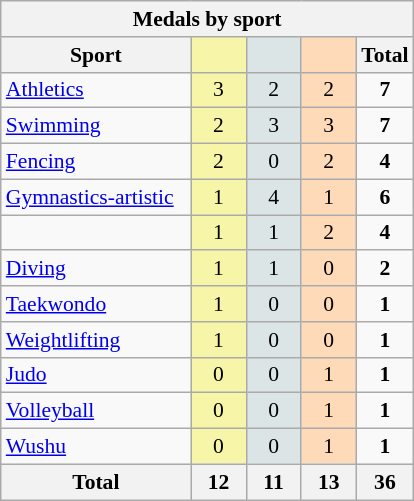<table class="wikitable" style="font-size:90%; text-align:center;">
<tr>
<th colspan=5>Medals by sport</th>
</tr>
<tr>
<th width=120>Sport</th>
<th scope="col" width=30 style="background:#F7F6A8;"></th>
<th scope="col" width=30 style="background:#DCE5E5;"></th>
<th scope="col" width=30 style="background:#FFDAB9;"></th>
<th width=30>Total</th>
</tr>
<tr>
<td align=left><a href='#'>Athletics</a></td>
<td style="background:#F7F6A8;">3</td>
<td style="background:#DCE5E5;">2</td>
<td style="background:#FFDAB9;">2</td>
<td><strong>7</strong></td>
</tr>
<tr>
<td align=left><a href='#'>Swimming</a></td>
<td style="background:#F7F6A8;">2</td>
<td style="background:#DCE5E5;">3</td>
<td style="background:#FFDAB9;">3</td>
<td><strong>7</strong></td>
</tr>
<tr>
<td align=left><a href='#'>Fencing</a></td>
<td style="background:#F7F6A8;">2</td>
<td style="background:#DCE5E5;">0</td>
<td style="background:#FFDAB9;">2</td>
<td><strong>4</strong></td>
</tr>
<tr>
<td align=left><a href='#'>Gymnastics-artistic</a></td>
<td style="background:#F7F6A8;">1</td>
<td style="background:#DCE5E5;">4</td>
<td style="background:#FFDAB9;">1</td>
<td><strong>6</strong></td>
</tr>
<tr>
<td align=left></td>
<td style="background:#F7F6A8;">1</td>
<td style="background:#DCE5E5;">1</td>
<td style="background:#FFDAB9;">2</td>
<td><strong>4</strong></td>
</tr>
<tr>
<td align=left><a href='#'>Diving</a></td>
<td style="background:#F7F6A8;">1</td>
<td style="background:#DCE5E5;">1</td>
<td style="background:#FFDAB9;">0</td>
<td><strong>2</strong></td>
</tr>
<tr>
<td align=left><a href='#'>Taekwondo</a></td>
<td style="background:#F7F6A8;">1</td>
<td style="background:#DCE5E5;">0</td>
<td style="background:#FFDAB9;">0</td>
<td><strong>1</strong></td>
</tr>
<tr>
<td align=left><a href='#'>Weightlifting</a></td>
<td style="background:#F7F6A8;">1</td>
<td style="background:#DCE5E5;">0</td>
<td style="background:#FFDAB9;">0</td>
<td><strong>1</strong></td>
</tr>
<tr>
<td align=left><a href='#'>Judo</a></td>
<td style="background:#F7F6A8;">0</td>
<td style="background:#DCE5E5;">0</td>
<td style="background:#FFDAB9;">1</td>
<td><strong>1</strong></td>
</tr>
<tr>
<td align=left><a href='#'>Volleyball</a></td>
<td style="background:#F7F6A8;">0</td>
<td style="background:#DCE5E5;">0</td>
<td style="background:#FFDAB9;">1</td>
<td><strong>1</strong></td>
</tr>
<tr>
<td align=left><a href='#'>Wushu</a></td>
<td style="background:#F7F6A8;">0</td>
<td style="background:#DCE5E5;">0</td>
<td style="background:#FFDAB9;">1</td>
<td><strong>1</strong></td>
</tr>
<tr class="sortbottom">
<th>Total</th>
<th>12</th>
<th>11</th>
<th>13</th>
<th>36</th>
</tr>
</table>
